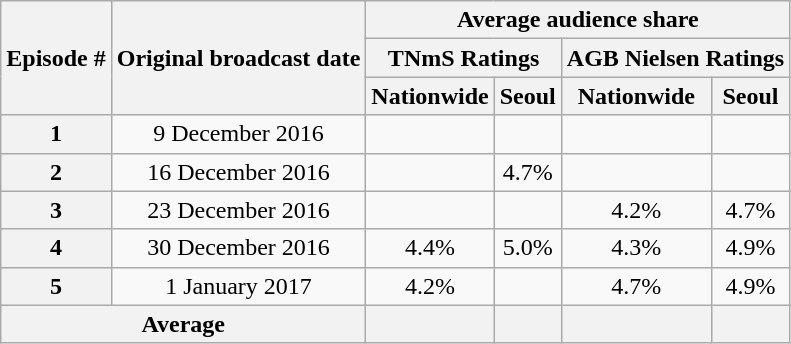<table class="wikitable" style="text-align:center;">
<tr>
<th rowspan="3">Episode #</th>
<th rowspan="3">Original broadcast date</th>
<th colspan="4">Average audience share</th>
</tr>
<tr>
<th colspan="2">TNmS Ratings</th>
<th colspan="2">AGB Nielsen Ratings</th>
</tr>
<tr>
<th>Nationwide</th>
<th>Seoul</th>
<th>Nationwide</th>
<th>Seoul</th>
</tr>
<tr>
<th>1</th>
<td>9 December 2016</td>
<td></td>
<td></td>
<td></td>
<td></td>
</tr>
<tr>
<th>2</th>
<td>16 December 2016</td>
<td></td>
<td>4.7%</td>
<td></td>
<td></td>
</tr>
<tr>
<th>3</th>
<td>23 December 2016</td>
<td></td>
<td></td>
<td>4.2%</td>
<td>4.7%</td>
</tr>
<tr>
<th>4</th>
<td>30 December 2016</td>
<td>4.4%</td>
<td>5.0%</td>
<td>4.3%</td>
<td>4.9%</td>
</tr>
<tr>
<th>5</th>
<td>1 January 2017</td>
<td>4.2%</td>
<td></td>
<td>4.7%</td>
<td>4.9%</td>
</tr>
<tr>
<th colspan="2">Average</th>
<th></th>
<th></th>
<th></th>
<th></th>
</tr>
</table>
